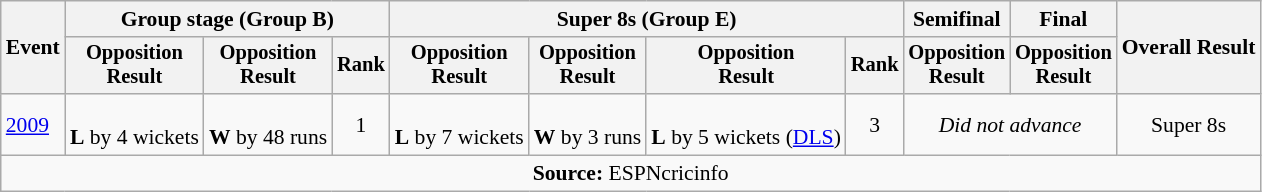<table class=wikitable style=font-size:90%;text-align:center>
<tr>
<th rowspan=2>Event</th>
<th colspan=3>Group stage (Group B)</th>
<th colspan=4>Super 8s (Group E)</th>
<th>Semifinal</th>
<th>Final</th>
<th rowspan=2>Overall Result</th>
</tr>
<tr style=font-size:95%>
<th>Opposition<br>Result</th>
<th>Opposition<br>Result</th>
<th>Rank</th>
<th>Opposition<br>Result</th>
<th>Opposition<br>Result</th>
<th>Opposition<br>Result</th>
<th>Rank</th>
<th>Opposition<br>Result</th>
<th>Opposition<br>Result</th>
</tr>
<tr>
<td align=left><a href='#'>2009</a></td>
<td><br><strong>L</strong> by 4 wickets</td>
<td><br><strong>W</strong> by 48 runs</td>
<td>1</td>
<td><br><strong>L</strong> by 7 wickets</td>
<td><br><strong>W</strong> by 3 runs</td>
<td><br><strong>L</strong> by 5 wickets (<a href='#'>DLS</a>)</td>
<td>3</td>
<td colspan="2"><em>Did not advance</em></td>
<td>Super 8s</td>
</tr>
<tr>
<td colspan="11"><strong>Source:</strong> ESPNcricinfo</td>
</tr>
</table>
